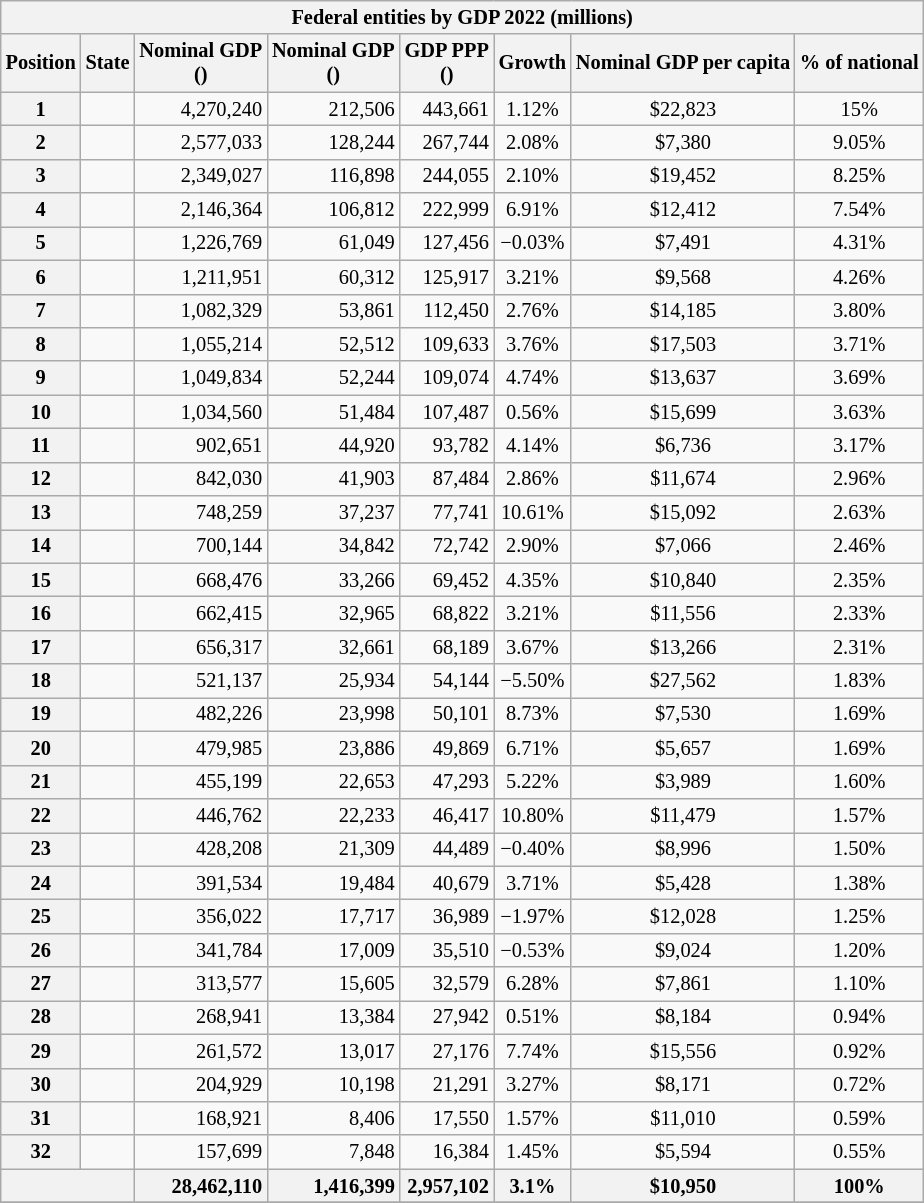<table class="wikitable sortable" style="font-size:85%;">
<tr>
<th colspan="8" style="text-align:center">Federal entities by GDP 2022 (millions)</th>
</tr>
<tr style="text-align:center">
<th scope="col">Position</th>
<th scope="col">State</th>
<th scope="col">Nominal GDP<br>()</th>
<th scope="col">Nominal GDP<br>()</th>
<th scope="col">GDP PPP<br>()</th>
<th scope="col">Growth</th>
<th scope="col">Nominal GDP per capita</th>
<th scope="col">% of national</th>
</tr>
<tr>
<th style="text-align:center">1</th>
<td style="text-align:left"></td>
<td style="text-align:right">4,270,240</td>
<td style="text-align:right">212,506</td>
<td style="text-align:right">443,661</td>
<td style="text-align:center"> 1.12%</td>
<td style="text-align:center">$22,823</td>
<td style="text-align:center">15%</td>
</tr>
<tr>
<th style="text-align:center">2</th>
<td style="text-align:left"></td>
<td style="text-align:right">2,577,033</td>
<td style="text-align:right">128,244</td>
<td style="text-align:right">267,744</td>
<td style="text-align:center"> 2.08%</td>
<td style="text-align:center">$7,380</td>
<td style="text-align:center">9.05%</td>
</tr>
<tr>
<th style="text-align:center">3</th>
<td style="text-align:left"></td>
<td style="text-align:right">2,349,027</td>
<td style="text-align:right">116,898</td>
<td style="text-align:right">244,055</td>
<td style="text-align:center"> 2.10%</td>
<td style="text-align:center">$19,452</td>
<td style="text-align:center">8.25%</td>
</tr>
<tr>
<th style="text-align:center">4</th>
<td style="text-align:left"></td>
<td style="text-align:right">2,146,364</td>
<td style="text-align:right">106,812</td>
<td style="text-align:right">222,999</td>
<td style="text-align:center"> 6.91%</td>
<td style="text-align:center">$12,412</td>
<td style="text-align:center">7.54%</td>
</tr>
<tr>
<th style="text-align:center">5</th>
<td style="text-align:left"></td>
<td style="text-align:right">1,226,769</td>
<td style="text-align:right">61,049</td>
<td style="text-align:right">127,456</td>
<td style="text-align:center"> −0.03%</td>
<td style="text-align:center">$7,491</td>
<td style="text-align:center">4.31%</td>
</tr>
<tr>
<th style="text-align:center">6</th>
<td style="text-align:left"></td>
<td style="text-align:right">1,211,951</td>
<td style="text-align:right">60,312</td>
<td style="text-align:right">125,917</td>
<td style="text-align:center"> 3.21%</td>
<td style="text-align:center">$9,568</td>
<td style="text-align:center">4.26%</td>
</tr>
<tr>
<th style="text-align:center">7</th>
<td style="text-align:left"></td>
<td style="text-align:right">1,082,329</td>
<td style="text-align:right">53,861</td>
<td style="text-align:right">112,450</td>
<td style="text-align:center"> 2.76%</td>
<td style="text-align:center">$14,185</td>
<td style="text-align:center">3.80%</td>
</tr>
<tr>
<th style="text-align:center">8</th>
<td style="text-align:left"></td>
<td style="text-align:right">1,055,214</td>
<td style="text-align:right">52,512</td>
<td style="text-align:right">109,633</td>
<td style="text-align:center"> 3.76%</td>
<td style="text-align:center">$17,503</td>
<td style="text-align:center">3.71%</td>
</tr>
<tr>
<th style="text-align:center">9</th>
<td style="text-align:left"></td>
<td style="text-align:right">1,049,834</td>
<td style="text-align:right">52,244</td>
<td style="text-align:right">109,074</td>
<td style="text-align:center"> 4.74%</td>
<td style="text-align:center">$13,637</td>
<td style="text-align:center">3.69%</td>
</tr>
<tr>
<th style="text-align:center">10</th>
<td style="text-align:left"></td>
<td style="text-align:right">1,034,560</td>
<td style="text-align:right">51,484</td>
<td style="text-align:right">107,487</td>
<td style="text-align:center"> 0.56%</td>
<td style="text-align:center">$15,699</td>
<td style="text-align:center">3.63%</td>
</tr>
<tr>
<th style="text-align:center">11</th>
<td style="text-align:left"></td>
<td style="text-align:right">902,651</td>
<td style="text-align:right">44,920</td>
<td style="text-align:right">93,782</td>
<td style="text-align:center"> 4.14%</td>
<td style="text-align:center">$6,736</td>
<td style="text-align:center">3.17%</td>
</tr>
<tr>
<th style="text-align:center">12</th>
<td style="text-align:left"></td>
<td style="text-align:right">842,030</td>
<td style="text-align:right">41,903</td>
<td style="text-align:right">87,484</td>
<td style="text-align:center"> 2.86%</td>
<td style="text-align:center">$11,674</td>
<td style="text-align:center">2.96%</td>
</tr>
<tr>
<th style="text-align:center">13</th>
<td style="text-align:left"></td>
<td style="text-align:right">748,259</td>
<td style="text-align:right">37,237</td>
<td style="text-align:right">77,741</td>
<td style="text-align:center"> 10.61%</td>
<td style="text-align:center">$15,092</td>
<td style="text-align:center">2.63%</td>
</tr>
<tr>
<th style="text-align:center">14</th>
<td style="text-align:left"></td>
<td style="text-align:right">700,144</td>
<td style="text-align:right">34,842</td>
<td style="text-align:right">72,742</td>
<td style="text-align:center"> 2.90%</td>
<td style="text-align:center">$7,066</td>
<td style="text-align:center">2.46%</td>
</tr>
<tr>
<th style="text-align:center">15</th>
<td style="text-align:left"></td>
<td style="text-align:right">668,476</td>
<td style="text-align:right">33,266</td>
<td style="text-align:right">69,452</td>
<td style="text-align:center"> 4.35%</td>
<td style="text-align:center">$10,840</td>
<td style="text-align:center">2.35%</td>
</tr>
<tr>
<th style="text-align:center">16</th>
<td style="text-align:left"></td>
<td style="text-align:right">662,415</td>
<td style="text-align:right">32,965</td>
<td style="text-align:right">68,822</td>
<td style="text-align:center"> 3.21%</td>
<td style="text-align:center">$11,556</td>
<td style="text-align:center">2.33%</td>
</tr>
<tr>
<th style="text-align:center">17</th>
<td style="text-align:left"></td>
<td style="text-align:right">656,317</td>
<td style="text-align:right">32,661</td>
<td style="text-align:right">68,189</td>
<td style="text-align:center"> 3.67%</td>
<td style="text-align:center">$13,266</td>
<td style="text-align:center">2.31%</td>
</tr>
<tr>
<th style="text-align:center">18</th>
<td style="text-align:left"></td>
<td style="text-align:right">521,137</td>
<td style="text-align:right">25,934</td>
<td style="text-align:right">54,144</td>
<td style="text-align:center"> −5.50%</td>
<td style="text-align:center">$27,562</td>
<td style="text-align:center">1.83%</td>
</tr>
<tr>
<th style="text-align:center">19</th>
<td style="text-align:left"></td>
<td style="text-align:right">482,226</td>
<td style="text-align:right">23,998</td>
<td style="text-align:right">50,101</td>
<td style="text-align:center"> 8.73%</td>
<td style="text-align:center">$7,530</td>
<td style="text-align:center">1.69%</td>
</tr>
<tr>
<th style="text-align:center">20</th>
<td style="text-align:left"></td>
<td style="text-align:right">479,985</td>
<td style="text-align:right">23,886</td>
<td style="text-align:right">49,869</td>
<td style="text-align:center"> 6.71%</td>
<td style="text-align:center">$5,657</td>
<td style="text-align:center">1.69%</td>
</tr>
<tr>
<th style="text-align:center">21</th>
<td style="text-align:left"></td>
<td style="text-align:right">455,199</td>
<td style="text-align:right">22,653</td>
<td style="text-align:right">47,293</td>
<td style="text-align:center"> 5.22%</td>
<td style="text-align:center">$3,989</td>
<td style="text-align:center">1.60%</td>
</tr>
<tr>
<th style="text-align:center">22</th>
<td style="text-align:left"></td>
<td style="text-align:right">446,762</td>
<td style="text-align:right">22,233</td>
<td style="text-align:right">46,417</td>
<td style="text-align:center"> 10.80%</td>
<td style="text-align:center">$11,479</td>
<td style="text-align:center">1.57%</td>
</tr>
<tr>
<th style="text-align:center">23</th>
<td style="text-align:left"></td>
<td style="text-align:right">428,208</td>
<td style="text-align:right">21,309</td>
<td style="text-align:right">44,489</td>
<td style="text-align:center"> −0.40%</td>
<td style="text-align:center">$8,996</td>
<td style="text-align:center">1.50%</td>
</tr>
<tr>
<th style="text-align:center">24</th>
<td style="text-align:left"></td>
<td style="text-align:right">391,534</td>
<td style="text-align:right">19,484</td>
<td style="text-align:right">40,679</td>
<td style="text-align:center"> 3.71%</td>
<td style="text-align:center">$5,428</td>
<td style="text-align:center">1.38%</td>
</tr>
<tr>
<th style="text-align:center">25</th>
<td style="text-align:left"></td>
<td style="text-align:right">356,022</td>
<td style="text-align:right">17,717</td>
<td style="text-align:right">36,989</td>
<td style="text-align:center"> −1.97%</td>
<td style="text-align:center">$12,028</td>
<td style="text-align:center">1.25%</td>
</tr>
<tr>
<th style="text-align:center">26</th>
<td style="text-align:left"></td>
<td style="text-align:right">341,784</td>
<td style="text-align:right">17,009</td>
<td style="text-align:right">35,510</td>
<td style="text-align:center"> −0.53%</td>
<td style="text-align:center">$9,024</td>
<td style="text-align:center">1.20%</td>
</tr>
<tr>
<th style="text-align:center">27</th>
<td style="text-align:left"></td>
<td style="text-align:right">313,577</td>
<td style="text-align:right">15,605</td>
<td style="text-align:right">32,579</td>
<td style="text-align:center"> 6.28%</td>
<td style="text-align:center">$7,861</td>
<td style="text-align:center">1.10%</td>
</tr>
<tr>
<th style="text-align:center">28</th>
<td style="text-align:left"></td>
<td style="text-align:right">268,941</td>
<td style="text-align:right">13,384</td>
<td style="text-align:right">27,942</td>
<td style="text-align:center"> 0.51%</td>
<td style="text-align:center">$8,184</td>
<td style="text-align:center">0.94%</td>
</tr>
<tr>
<th style="text-align:center">29</th>
<td style="text-align:left"></td>
<td style="text-align:right">261,572</td>
<td style="text-align:right">13,017</td>
<td style="text-align:right">27,176</td>
<td style="text-align:center"> 7.74%</td>
<td style="text-align:center">$15,556</td>
<td style="text-align:center">0.92%</td>
</tr>
<tr>
<th style="text-align:center">30</th>
<td style="text-align:left"></td>
<td style="text-align:right">204,929</td>
<td style="text-align:right">10,198</td>
<td style="text-align:right">21,291</td>
<td style="text-align:center"> 3.27%</td>
<td style="text-align:center">$8,171</td>
<td style="text-align:center">0.72%</td>
</tr>
<tr>
<th style="text-align:center">31</th>
<td style="text-align:left"></td>
<td style="text-align:right">168,921</td>
<td style="text-align:right">8,406</td>
<td style="text-align:right">17,550</td>
<td style="text-align:center"> 1.57%</td>
<td style="text-align:center">$11,010</td>
<td style="text-align:center">0.59%</td>
</tr>
<tr>
<th style="text-align:center">32</th>
<td style="text-align:left"></td>
<td style="text-align:right">157,699</td>
<td style="text-align:right">7,848</td>
<td style="text-align:right">16,384</td>
<td style="text-align:center"> 1.45%</td>
<td style="text-align:center">$5,594</td>
<td style="text-align:center">0.55%</td>
</tr>
<tr>
<th style="text-align:left" colspan="2"></th>
<th style="text-align:right">28,462,110</th>
<th style="text-align:right">1,416,399</th>
<th style="text-align:right">2,957,102</th>
<th style="text-align:center"> 3.1%</th>
<th style="text-align:center">$10,950</th>
<th style="text-align:center">100%</th>
</tr>
<tr>
</tr>
</table>
